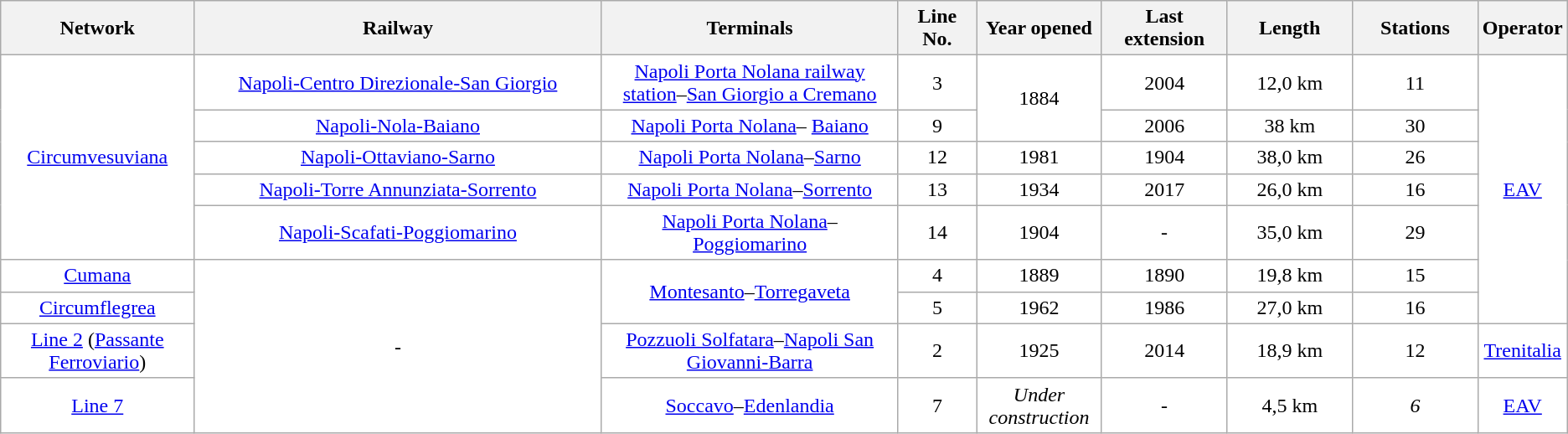<table class="wikitable" style="text-align:center; background-color:#ffffff">
<tr>
<th>Network</th>
<th width="26%">Railway</th>
<th>Terminals</th>
<th width="5%">Line No.</th>
<th width="8%">Year opened</th>
<th width="8%">Last extension</th>
<th width="8%">Length</th>
<th width="8%">Stations</th>
<th>Operator</th>
</tr>
<tr>
<td rowspan="5"><a href='#'>Circumvesuviana</a></td>
<td><a href='#'>Napoli-Centro Direzionale-San Giorgio</a></td>
<td><a href='#'>Napoli Porta Nolana railway station</a>–<a href='#'>San Giorgio a Cremano</a></td>
<td>3</td>
<td rowspan="2">1884</td>
<td>2004</td>
<td>12,0 km</td>
<td>11</td>
<td rowspan="7"><a href='#'>EAV</a></td>
</tr>
<tr>
<td><a href='#'>Napoli-Nola-Baiano</a></td>
<td><a href='#'>Napoli Porta Nolana</a>– <a href='#'>Baiano</a></td>
<td>9</td>
<td>2006</td>
<td>38 km</td>
<td>30</td>
</tr>
<tr>
<td><a href='#'>Napoli-Ottaviano-Sarno</a></td>
<td><a href='#'>Napoli Porta Nolana</a>–<a href='#'>Sarno</a></td>
<td>12</td>
<td>1981</td>
<td>1904</td>
<td>38,0 km</td>
<td>26</td>
</tr>
<tr>
<td><a href='#'>Napoli-Torre Annunziata-Sorrento</a></td>
<td><a href='#'>Napoli Porta Nolana</a>–<a href='#'>Sorrento</a></td>
<td>13</td>
<td>1934</td>
<td>2017</td>
<td>26,0 km</td>
<td>16</td>
</tr>
<tr>
<td><a href='#'>Napoli-Scafati-Poggiomarino</a></td>
<td><a href='#'>Napoli Porta Nolana</a>–<a href='#'>Poggiomarino</a></td>
<td>14</td>
<td>1904</td>
<td>-</td>
<td>35,0 km</td>
<td>29</td>
</tr>
<tr>
<td><a href='#'>Cumana</a></td>
<td rowspan="4">-</td>
<td rowspan="2"><a href='#'>Montesanto</a>–<a href='#'>Torregaveta</a></td>
<td>4</td>
<td>1889</td>
<td>1890</td>
<td>19,8 km</td>
<td>15</td>
</tr>
<tr>
<td><a href='#'>Circumflegrea</a></td>
<td>5</td>
<td>1962</td>
<td>1986</td>
<td>27,0 km</td>
<td>16</td>
</tr>
<tr>
<td><a href='#'>Line 2</a> (<a href='#'>Passante Ferroviario</a>)</td>
<td><a href='#'>Pozzuoli Solfatara</a>–<a href='#'>Napoli San Giovanni-Barra</a></td>
<td>2</td>
<td>1925</td>
<td>2014</td>
<td>18,9 km</td>
<td>12</td>
<td><a href='#'>Trenitalia</a></td>
</tr>
<tr>
<td><a href='#'>Line 7</a></td>
<td><a href='#'>Soccavo</a>–<a href='#'>Edenlandia</a></td>
<td>7</td>
<td><em>Under construction</em></td>
<td>-</td>
<td>4,5 km</td>
<td><em>6</em></td>
<td><a href='#'>EAV</a></td>
</tr>
</table>
